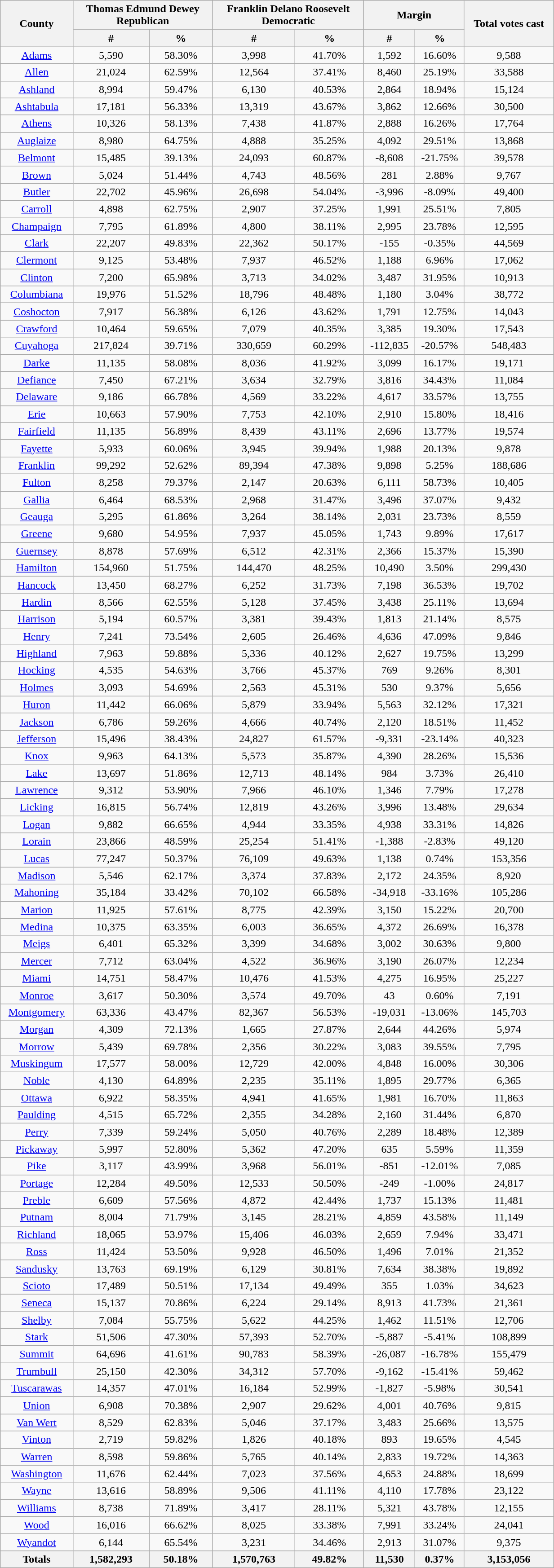<table width="65%"  class="wikitable sortable" style="text-align:center">
<tr>
<th colspan="1" rowspan="2">County</th>
<th style="text-align:center;" colspan="2">Thomas Edmund Dewey<br>Republican</th>
<th style="text-align:center;" colspan="2">Franklin Delano Roosevelt<br>Democratic</th>
<th style="text-align:center;" colspan="2">Margin</th>
<th colspan="1" rowspan="2" style="text-align:center;">Total votes cast</th>
</tr>
<tr>
<th style="text-align:center;" data-sort-type="number">#</th>
<th style="text-align:center;" data-sort-type="number">%</th>
<th style="text-align:center;" data-sort-type="number">#</th>
<th style="text-align:center;" data-sort-type="number">%</th>
<th style="text-align:center;" data-sort-type="number">#</th>
<th style="text-align:center;" data-sort-type="number">%</th>
</tr>
<tr style="text-align:center;">
<td><a href='#'>Adams</a></td>
<td>5,590</td>
<td>58.30%</td>
<td>3,998</td>
<td>41.70%</td>
<td>1,592</td>
<td>16.60%</td>
<td>9,588</td>
</tr>
<tr style="text-align:center;">
<td><a href='#'>Allen</a></td>
<td>21,024</td>
<td>62.59%</td>
<td>12,564</td>
<td>37.41%</td>
<td>8,460</td>
<td>25.19%</td>
<td>33,588</td>
</tr>
<tr style="text-align:center;">
<td><a href='#'>Ashland</a></td>
<td>8,994</td>
<td>59.47%</td>
<td>6,130</td>
<td>40.53%</td>
<td>2,864</td>
<td>18.94%</td>
<td>15,124</td>
</tr>
<tr style="text-align:center;">
<td><a href='#'>Ashtabula</a></td>
<td>17,181</td>
<td>56.33%</td>
<td>13,319</td>
<td>43.67%</td>
<td>3,862</td>
<td>12.66%</td>
<td>30,500</td>
</tr>
<tr style="text-align:center;">
<td><a href='#'>Athens</a></td>
<td>10,326</td>
<td>58.13%</td>
<td>7,438</td>
<td>41.87%</td>
<td>2,888</td>
<td>16.26%</td>
<td>17,764</td>
</tr>
<tr style="text-align:center;">
<td><a href='#'>Auglaize</a></td>
<td>8,980</td>
<td>64.75%</td>
<td>4,888</td>
<td>35.25%</td>
<td>4,092</td>
<td>29.51%</td>
<td>13,868</td>
</tr>
<tr style="text-align:center;">
<td><a href='#'>Belmont</a></td>
<td>15,485</td>
<td>39.13%</td>
<td>24,093</td>
<td>60.87%</td>
<td>-8,608</td>
<td>-21.75%</td>
<td>39,578</td>
</tr>
<tr style="text-align:center;">
<td><a href='#'>Brown</a></td>
<td>5,024</td>
<td>51.44%</td>
<td>4,743</td>
<td>48.56%</td>
<td>281</td>
<td>2.88%</td>
<td>9,767</td>
</tr>
<tr style="text-align:center;">
<td><a href='#'>Butler</a></td>
<td>22,702</td>
<td>45.96%</td>
<td>26,698</td>
<td>54.04%</td>
<td>-3,996</td>
<td>-8.09%</td>
<td>49,400</td>
</tr>
<tr style="text-align:center;">
<td><a href='#'>Carroll</a></td>
<td>4,898</td>
<td>62.75%</td>
<td>2,907</td>
<td>37.25%</td>
<td>1,991</td>
<td>25.51%</td>
<td>7,805</td>
</tr>
<tr style="text-align:center;">
<td><a href='#'>Champaign</a></td>
<td>7,795</td>
<td>61.89%</td>
<td>4,800</td>
<td>38.11%</td>
<td>2,995</td>
<td>23.78%</td>
<td>12,595</td>
</tr>
<tr style="text-align:center;">
<td><a href='#'>Clark</a></td>
<td>22,207</td>
<td>49.83%</td>
<td>22,362</td>
<td>50.17%</td>
<td>-155</td>
<td>-0.35%</td>
<td>44,569</td>
</tr>
<tr style="text-align:center;">
<td><a href='#'>Clermont</a></td>
<td>9,125</td>
<td>53.48%</td>
<td>7,937</td>
<td>46.52%</td>
<td>1,188</td>
<td>6.96%</td>
<td>17,062</td>
</tr>
<tr style="text-align:center;">
<td><a href='#'>Clinton</a></td>
<td>7,200</td>
<td>65.98%</td>
<td>3,713</td>
<td>34.02%</td>
<td>3,487</td>
<td>31.95%</td>
<td>10,913</td>
</tr>
<tr style="text-align:center;">
<td><a href='#'>Columbiana</a></td>
<td>19,976</td>
<td>51.52%</td>
<td>18,796</td>
<td>48.48%</td>
<td>1,180</td>
<td>3.04%</td>
<td>38,772</td>
</tr>
<tr style="text-align:center;">
<td><a href='#'>Coshocton</a></td>
<td>7,917</td>
<td>56.38%</td>
<td>6,126</td>
<td>43.62%</td>
<td>1,791</td>
<td>12.75%</td>
<td>14,043</td>
</tr>
<tr style="text-align:center;">
<td><a href='#'>Crawford</a></td>
<td>10,464</td>
<td>59.65%</td>
<td>7,079</td>
<td>40.35%</td>
<td>3,385</td>
<td>19.30%</td>
<td>17,543</td>
</tr>
<tr style="text-align:center;">
<td><a href='#'>Cuyahoga</a></td>
<td>217,824</td>
<td>39.71%</td>
<td>330,659</td>
<td>60.29%</td>
<td>-112,835</td>
<td>-20.57%</td>
<td>548,483</td>
</tr>
<tr style="text-align:center;">
<td><a href='#'>Darke</a></td>
<td>11,135</td>
<td>58.08%</td>
<td>8,036</td>
<td>41.92%</td>
<td>3,099</td>
<td>16.17%</td>
<td>19,171</td>
</tr>
<tr style="text-align:center;">
<td><a href='#'>Defiance</a></td>
<td>7,450</td>
<td>67.21%</td>
<td>3,634</td>
<td>32.79%</td>
<td>3,816</td>
<td>34.43%</td>
<td>11,084</td>
</tr>
<tr style="text-align:center;">
<td><a href='#'>Delaware</a></td>
<td>9,186</td>
<td>66.78%</td>
<td>4,569</td>
<td>33.22%</td>
<td>4,617</td>
<td>33.57%</td>
<td>13,755</td>
</tr>
<tr style="text-align:center;">
<td><a href='#'>Erie</a></td>
<td>10,663</td>
<td>57.90%</td>
<td>7,753</td>
<td>42.10%</td>
<td>2,910</td>
<td>15.80%</td>
<td>18,416</td>
</tr>
<tr style="text-align:center;">
<td><a href='#'>Fairfield</a></td>
<td>11,135</td>
<td>56.89%</td>
<td>8,439</td>
<td>43.11%</td>
<td>2,696</td>
<td>13.77%</td>
<td>19,574</td>
</tr>
<tr style="text-align:center;">
<td><a href='#'>Fayette</a></td>
<td>5,933</td>
<td>60.06%</td>
<td>3,945</td>
<td>39.94%</td>
<td>1,988</td>
<td>20.13%</td>
<td>9,878</td>
</tr>
<tr style="text-align:center;">
<td><a href='#'>Franklin</a></td>
<td>99,292</td>
<td>52.62%</td>
<td>89,394</td>
<td>47.38%</td>
<td>9,898</td>
<td>5.25%</td>
<td>188,686</td>
</tr>
<tr style="text-align:center;">
<td><a href='#'>Fulton</a></td>
<td>8,258</td>
<td>79.37%</td>
<td>2,147</td>
<td>20.63%</td>
<td>6,111</td>
<td>58.73%</td>
<td>10,405</td>
</tr>
<tr style="text-align:center;">
<td><a href='#'>Gallia</a></td>
<td>6,464</td>
<td>68.53%</td>
<td>2,968</td>
<td>31.47%</td>
<td>3,496</td>
<td>37.07%</td>
<td>9,432</td>
</tr>
<tr style="text-align:center;">
<td><a href='#'>Geauga</a></td>
<td>5,295</td>
<td>61.86%</td>
<td>3,264</td>
<td>38.14%</td>
<td>2,031</td>
<td>23.73%</td>
<td>8,559</td>
</tr>
<tr style="text-align:center;">
<td><a href='#'>Greene</a></td>
<td>9,680</td>
<td>54.95%</td>
<td>7,937</td>
<td>45.05%</td>
<td>1,743</td>
<td>9.89%</td>
<td>17,617</td>
</tr>
<tr style="text-align:center;">
<td><a href='#'>Guernsey</a></td>
<td>8,878</td>
<td>57.69%</td>
<td>6,512</td>
<td>42.31%</td>
<td>2,366</td>
<td>15.37%</td>
<td>15,390</td>
</tr>
<tr style="text-align:center;">
<td><a href='#'>Hamilton</a></td>
<td>154,960</td>
<td>51.75%</td>
<td>144,470</td>
<td>48.25%</td>
<td>10,490</td>
<td>3.50%</td>
<td>299,430</td>
</tr>
<tr style="text-align:center;">
<td><a href='#'>Hancock</a></td>
<td>13,450</td>
<td>68.27%</td>
<td>6,252</td>
<td>31.73%</td>
<td>7,198</td>
<td>36.53%</td>
<td>19,702</td>
</tr>
<tr style="text-align:center;">
<td><a href='#'>Hardin</a></td>
<td>8,566</td>
<td>62.55%</td>
<td>5,128</td>
<td>37.45%</td>
<td>3,438</td>
<td>25.11%</td>
<td>13,694</td>
</tr>
<tr style="text-align:center;">
<td><a href='#'>Harrison</a></td>
<td>5,194</td>
<td>60.57%</td>
<td>3,381</td>
<td>39.43%</td>
<td>1,813</td>
<td>21.14%</td>
<td>8,575</td>
</tr>
<tr style="text-align:center;">
<td><a href='#'>Henry</a></td>
<td>7,241</td>
<td>73.54%</td>
<td>2,605</td>
<td>26.46%</td>
<td>4,636</td>
<td>47.09%</td>
<td>9,846</td>
</tr>
<tr style="text-align:center;">
<td><a href='#'>Highland</a></td>
<td>7,963</td>
<td>59.88%</td>
<td>5,336</td>
<td>40.12%</td>
<td>2,627</td>
<td>19.75%</td>
<td>13,299</td>
</tr>
<tr style="text-align:center;">
<td><a href='#'>Hocking</a></td>
<td>4,535</td>
<td>54.63%</td>
<td>3,766</td>
<td>45.37%</td>
<td>769</td>
<td>9.26%</td>
<td>8,301</td>
</tr>
<tr style="text-align:center;">
<td><a href='#'>Holmes</a></td>
<td>3,093</td>
<td>54.69%</td>
<td>2,563</td>
<td>45.31%</td>
<td>530</td>
<td>9.37%</td>
<td>5,656</td>
</tr>
<tr style="text-align:center;">
<td><a href='#'>Huron</a></td>
<td>11,442</td>
<td>66.06%</td>
<td>5,879</td>
<td>33.94%</td>
<td>5,563</td>
<td>32.12%</td>
<td>17,321</td>
</tr>
<tr style="text-align:center;">
<td><a href='#'>Jackson</a></td>
<td>6,786</td>
<td>59.26%</td>
<td>4,666</td>
<td>40.74%</td>
<td>2,120</td>
<td>18.51%</td>
<td>11,452</td>
</tr>
<tr style="text-align:center;">
<td><a href='#'>Jefferson</a></td>
<td>15,496</td>
<td>38.43%</td>
<td>24,827</td>
<td>61.57%</td>
<td>-9,331</td>
<td>-23.14%</td>
<td>40,323</td>
</tr>
<tr style="text-align:center;">
<td><a href='#'>Knox</a></td>
<td>9,963</td>
<td>64.13%</td>
<td>5,573</td>
<td>35.87%</td>
<td>4,390</td>
<td>28.26%</td>
<td>15,536</td>
</tr>
<tr style="text-align:center;">
<td><a href='#'>Lake</a></td>
<td>13,697</td>
<td>51.86%</td>
<td>12,713</td>
<td>48.14%</td>
<td>984</td>
<td>3.73%</td>
<td>26,410</td>
</tr>
<tr style="text-align:center;">
<td><a href='#'>Lawrence</a></td>
<td>9,312</td>
<td>53.90%</td>
<td>7,966</td>
<td>46.10%</td>
<td>1,346</td>
<td>7.79%</td>
<td>17,278</td>
</tr>
<tr style="text-align:center;">
<td><a href='#'>Licking</a></td>
<td>16,815</td>
<td>56.74%</td>
<td>12,819</td>
<td>43.26%</td>
<td>3,996</td>
<td>13.48%</td>
<td>29,634</td>
</tr>
<tr style="text-align:center;">
<td><a href='#'>Logan</a></td>
<td>9,882</td>
<td>66.65%</td>
<td>4,944</td>
<td>33.35%</td>
<td>4,938</td>
<td>33.31%</td>
<td>14,826</td>
</tr>
<tr style="text-align:center;">
<td><a href='#'>Lorain</a></td>
<td>23,866</td>
<td>48.59%</td>
<td>25,254</td>
<td>51.41%</td>
<td>-1,388</td>
<td>-2.83%</td>
<td>49,120</td>
</tr>
<tr style="text-align:center;">
<td><a href='#'>Lucas</a></td>
<td>77,247</td>
<td>50.37%</td>
<td>76,109</td>
<td>49.63%</td>
<td>1,138</td>
<td>0.74%</td>
<td>153,356</td>
</tr>
<tr style="text-align:center;">
<td><a href='#'>Madison</a></td>
<td>5,546</td>
<td>62.17%</td>
<td>3,374</td>
<td>37.83%</td>
<td>2,172</td>
<td>24.35%</td>
<td>8,920</td>
</tr>
<tr style="text-align:center;">
<td><a href='#'>Mahoning</a></td>
<td>35,184</td>
<td>33.42%</td>
<td>70,102</td>
<td>66.58%</td>
<td>-34,918</td>
<td>-33.16%</td>
<td>105,286</td>
</tr>
<tr style="text-align:center;">
<td><a href='#'>Marion</a></td>
<td>11,925</td>
<td>57.61%</td>
<td>8,775</td>
<td>42.39%</td>
<td>3,150</td>
<td>15.22%</td>
<td>20,700</td>
</tr>
<tr style="text-align:center;">
<td><a href='#'>Medina</a></td>
<td>10,375</td>
<td>63.35%</td>
<td>6,003</td>
<td>36.65%</td>
<td>4,372</td>
<td>26.69%</td>
<td>16,378</td>
</tr>
<tr style="text-align:center;">
<td><a href='#'>Meigs</a></td>
<td>6,401</td>
<td>65.32%</td>
<td>3,399</td>
<td>34.68%</td>
<td>3,002</td>
<td>30.63%</td>
<td>9,800</td>
</tr>
<tr style="text-align:center;">
<td><a href='#'>Mercer</a></td>
<td>7,712</td>
<td>63.04%</td>
<td>4,522</td>
<td>36.96%</td>
<td>3,190</td>
<td>26.07%</td>
<td>12,234</td>
</tr>
<tr style="text-align:center;">
<td><a href='#'>Miami</a></td>
<td>14,751</td>
<td>58.47%</td>
<td>10,476</td>
<td>41.53%</td>
<td>4,275</td>
<td>16.95%</td>
<td>25,227</td>
</tr>
<tr style="text-align:center;">
<td><a href='#'>Monroe</a></td>
<td>3,617</td>
<td>50.30%</td>
<td>3,574</td>
<td>49.70%</td>
<td>43</td>
<td>0.60%</td>
<td>7,191</td>
</tr>
<tr style="text-align:center;">
<td><a href='#'>Montgomery</a></td>
<td>63,336</td>
<td>43.47%</td>
<td>82,367</td>
<td>56.53%</td>
<td>-19,031</td>
<td>-13.06%</td>
<td>145,703</td>
</tr>
<tr style="text-align:center;">
<td><a href='#'>Morgan</a></td>
<td>4,309</td>
<td>72.13%</td>
<td>1,665</td>
<td>27.87%</td>
<td>2,644</td>
<td>44.26%</td>
<td>5,974</td>
</tr>
<tr style="text-align:center;">
<td><a href='#'>Morrow</a></td>
<td>5,439</td>
<td>69.78%</td>
<td>2,356</td>
<td>30.22%</td>
<td>3,083</td>
<td>39.55%</td>
<td>7,795</td>
</tr>
<tr style="text-align:center;">
<td><a href='#'>Muskingum</a></td>
<td>17,577</td>
<td>58.00%</td>
<td>12,729</td>
<td>42.00%</td>
<td>4,848</td>
<td>16.00%</td>
<td>30,306</td>
</tr>
<tr style="text-align:center;">
<td><a href='#'>Noble</a></td>
<td>4,130</td>
<td>64.89%</td>
<td>2,235</td>
<td>35.11%</td>
<td>1,895</td>
<td>29.77%</td>
<td>6,365</td>
</tr>
<tr style="text-align:center;">
<td><a href='#'>Ottawa</a></td>
<td>6,922</td>
<td>58.35%</td>
<td>4,941</td>
<td>41.65%</td>
<td>1,981</td>
<td>16.70%</td>
<td>11,863</td>
</tr>
<tr style="text-align:center;">
<td><a href='#'>Paulding</a></td>
<td>4,515</td>
<td>65.72%</td>
<td>2,355</td>
<td>34.28%</td>
<td>2,160</td>
<td>31.44%</td>
<td>6,870</td>
</tr>
<tr style="text-align:center;">
<td><a href='#'>Perry</a></td>
<td>7,339</td>
<td>59.24%</td>
<td>5,050</td>
<td>40.76%</td>
<td>2,289</td>
<td>18.48%</td>
<td>12,389</td>
</tr>
<tr style="text-align:center;">
<td><a href='#'>Pickaway</a></td>
<td>5,997</td>
<td>52.80%</td>
<td>5,362</td>
<td>47.20%</td>
<td>635</td>
<td>5.59%</td>
<td>11,359</td>
</tr>
<tr style="text-align:center;">
<td><a href='#'>Pike</a></td>
<td>3,117</td>
<td>43.99%</td>
<td>3,968</td>
<td>56.01%</td>
<td>-851</td>
<td>-12.01%</td>
<td>7,085</td>
</tr>
<tr style="text-align:center;">
<td><a href='#'>Portage</a></td>
<td>12,284</td>
<td>49.50%</td>
<td>12,533</td>
<td>50.50%</td>
<td>-249</td>
<td>-1.00%</td>
<td>24,817</td>
</tr>
<tr style="text-align:center;">
<td><a href='#'>Preble</a></td>
<td>6,609</td>
<td>57.56%</td>
<td>4,872</td>
<td>42.44%</td>
<td>1,737</td>
<td>15.13%</td>
<td>11,481</td>
</tr>
<tr style="text-align:center;">
<td><a href='#'>Putnam</a></td>
<td>8,004</td>
<td>71.79%</td>
<td>3,145</td>
<td>28.21%</td>
<td>4,859</td>
<td>43.58%</td>
<td>11,149</td>
</tr>
<tr style="text-align:center;">
<td><a href='#'>Richland</a></td>
<td>18,065</td>
<td>53.97%</td>
<td>15,406</td>
<td>46.03%</td>
<td>2,659</td>
<td>7.94%</td>
<td>33,471</td>
</tr>
<tr style="text-align:center;">
<td><a href='#'>Ross</a></td>
<td>11,424</td>
<td>53.50%</td>
<td>9,928</td>
<td>46.50%</td>
<td>1,496</td>
<td>7.01%</td>
<td>21,352</td>
</tr>
<tr style="text-align:center;">
<td><a href='#'>Sandusky</a></td>
<td>13,763</td>
<td>69.19%</td>
<td>6,129</td>
<td>30.81%</td>
<td>7,634</td>
<td>38.38%</td>
<td>19,892</td>
</tr>
<tr style="text-align:center;">
<td><a href='#'>Scioto</a></td>
<td>17,489</td>
<td>50.51%</td>
<td>17,134</td>
<td>49.49%</td>
<td>355</td>
<td>1.03%</td>
<td>34,623</td>
</tr>
<tr style="text-align:center;">
<td><a href='#'>Seneca</a></td>
<td>15,137</td>
<td>70.86%</td>
<td>6,224</td>
<td>29.14%</td>
<td>8,913</td>
<td>41.73%</td>
<td>21,361</td>
</tr>
<tr style="text-align:center;">
<td><a href='#'>Shelby</a></td>
<td>7,084</td>
<td>55.75%</td>
<td>5,622</td>
<td>44.25%</td>
<td>1,462</td>
<td>11.51%</td>
<td>12,706</td>
</tr>
<tr style="text-align:center;">
<td><a href='#'>Stark</a></td>
<td>51,506</td>
<td>47.30%</td>
<td>57,393</td>
<td>52.70%</td>
<td>-5,887</td>
<td>-5.41%</td>
<td>108,899</td>
</tr>
<tr style="text-align:center;">
<td><a href='#'>Summit</a></td>
<td>64,696</td>
<td>41.61%</td>
<td>90,783</td>
<td>58.39%</td>
<td>-26,087</td>
<td>-16.78%</td>
<td>155,479</td>
</tr>
<tr style="text-align:center;">
<td><a href='#'>Trumbull</a></td>
<td>25,150</td>
<td>42.30%</td>
<td>34,312</td>
<td>57.70%</td>
<td>-9,162</td>
<td>-15.41%</td>
<td>59,462</td>
</tr>
<tr style="text-align:center;">
<td><a href='#'>Tuscarawas</a></td>
<td>14,357</td>
<td>47.01%</td>
<td>16,184</td>
<td>52.99%</td>
<td>-1,827</td>
<td>-5.98%</td>
<td>30,541</td>
</tr>
<tr style="text-align:center;">
<td><a href='#'>Union</a></td>
<td>6,908</td>
<td>70.38%</td>
<td>2,907</td>
<td>29.62%</td>
<td>4,001</td>
<td>40.76%</td>
<td>9,815</td>
</tr>
<tr style="text-align:center;">
<td><a href='#'>Van Wert</a></td>
<td>8,529</td>
<td>62.83%</td>
<td>5,046</td>
<td>37.17%</td>
<td>3,483</td>
<td>25.66%</td>
<td>13,575</td>
</tr>
<tr style="text-align:center;">
<td><a href='#'>Vinton</a></td>
<td>2,719</td>
<td>59.82%</td>
<td>1,826</td>
<td>40.18%</td>
<td>893</td>
<td>19.65%</td>
<td>4,545</td>
</tr>
<tr style="text-align:center;">
<td><a href='#'>Warren</a></td>
<td>8,598</td>
<td>59.86%</td>
<td>5,765</td>
<td>40.14%</td>
<td>2,833</td>
<td>19.72%</td>
<td>14,363</td>
</tr>
<tr style="text-align:center;">
<td><a href='#'>Washington</a></td>
<td>11,676</td>
<td>62.44%</td>
<td>7,023</td>
<td>37.56%</td>
<td>4,653</td>
<td>24.88%</td>
<td>18,699</td>
</tr>
<tr style="text-align:center;">
<td><a href='#'>Wayne</a></td>
<td>13,616</td>
<td>58.89%</td>
<td>9,506</td>
<td>41.11%</td>
<td>4,110</td>
<td>17.78%</td>
<td>23,122</td>
</tr>
<tr style="text-align:center;">
<td><a href='#'>Williams</a></td>
<td>8,738</td>
<td>71.89%</td>
<td>3,417</td>
<td>28.11%</td>
<td>5,321</td>
<td>43.78%</td>
<td>12,155</td>
</tr>
<tr style="text-align:center;">
<td><a href='#'>Wood</a></td>
<td>16,016</td>
<td>66.62%</td>
<td>8,025</td>
<td>33.38%</td>
<td>7,991</td>
<td>33.24%</td>
<td>24,041</td>
</tr>
<tr style="text-align:center;">
<td><a href='#'>Wyandot</a></td>
<td>6,144</td>
<td>65.54%</td>
<td>3,231</td>
<td>34.46%</td>
<td>2,913</td>
<td>31.07%</td>
<td>9,375</td>
</tr>
<tr style="text-align:center;">
<th>Totals</th>
<th>1,582,293</th>
<th>50.18%</th>
<th>1,570,763</th>
<th>49.82%</th>
<th>11,530</th>
<th>0.37%</th>
<th>3,153,056</th>
</tr>
</table>
